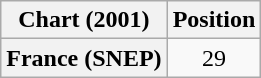<table class="wikitable plainrowheaders" style="text-align:center">
<tr>
<th>Chart (2001)</th>
<th>Position</th>
</tr>
<tr>
<th scope="row">France (SNEP)</th>
<td>29</td>
</tr>
</table>
